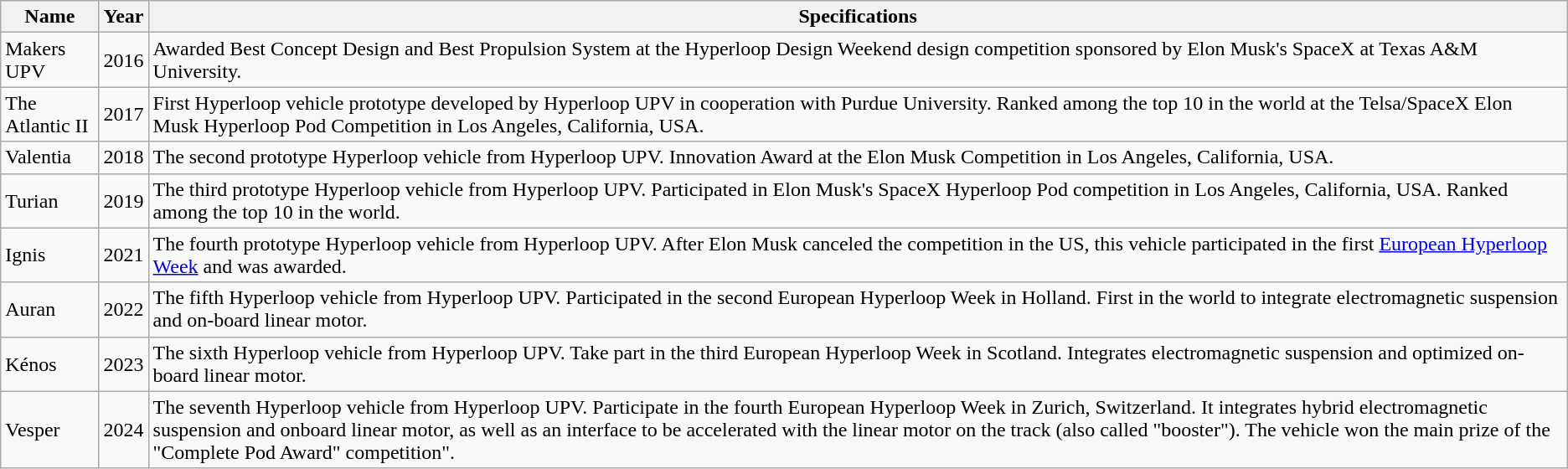<table class="wikitable">
<tr>
<th>Name</th>
<th>Year</th>
<th>Specifications</th>
</tr>
<tr>
<td>Makers UPV</td>
<td>2016</td>
<td>Awarded Best Concept Design and Best Propulsion System at the Hyperloop Design Weekend design competition sponsored by Elon Musk's SpaceX at Texas A&M University.</td>
</tr>
<tr>
<td>The Atlantic II</td>
<td>2017</td>
<td>First Hyperloop vehicle prototype developed by Hyperloop UPV in cooperation with Purdue University. Ranked among the top 10 in the world at the Telsa/SpaceX Elon Musk Hyperloop Pod Competition in Los Angeles, California, USA.</td>
</tr>
<tr>
<td>Valentia</td>
<td>2018</td>
<td>The second prototype Hyperloop vehicle from Hyperloop UPV. Innovation Award at the Elon Musk Competition in Los Angeles, California, USA.</td>
</tr>
<tr>
<td>Turian</td>
<td>2019</td>
<td>The third prototype Hyperloop vehicle from Hyperloop UPV. Participated in Elon Musk's SpaceX Hyperloop Pod competition in Los Angeles, California, USA. Ranked among the top 10 in the world.</td>
</tr>
<tr>
<td>Ignis</td>
<td>2021</td>
<td>The fourth prototype Hyperloop vehicle from Hyperloop UPV. After Elon Musk canceled the competition in the US, this vehicle participated in the first <a href='#'>European Hyperloop Week</a> and was awarded.</td>
</tr>
<tr>
<td>Auran</td>
<td>2022</td>
<td>The fifth Hyperloop vehicle from Hyperloop UPV. Participated in the second European Hyperloop Week in Holland. First in the world to integrate electromagnetic suspension and on-board linear motor.</td>
</tr>
<tr>
<td>Kénos</td>
<td>2023</td>
<td>The sixth Hyperloop vehicle from Hyperloop UPV. Take part in the third European Hyperloop Week in Scotland. Integrates electromagnetic suspension and optimized on-board linear motor.</td>
</tr>
<tr>
<td>Vesper</td>
<td>2024</td>
<td>The seventh Hyperloop vehicle from Hyperloop UPV. Participate in the fourth European Hyperloop Week in Zurich, Switzerland. It integrates hybrid electromagnetic suspension and onboard linear motor, as well as an interface to be accelerated with the linear motor on the track (also called "booster"). The vehicle won the main prize of the "Complete Pod Award" competition".</td>
</tr>
</table>
